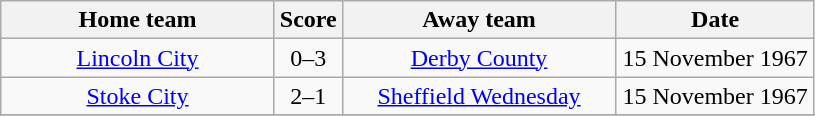<table class="wikitable" style="text-align:center;">
<tr>
<th width=175>Home team</th>
<th width=20>Score</th>
<th width=175>Away team</th>
<th width=125>Date</th>
</tr>
<tr>
<td><a href='#'>Lincoln City</a></td>
<td>0–3</td>
<td><a href='#'>Derby County</a></td>
<td>15 November 1967</td>
</tr>
<tr>
<td><a href='#'>Stoke City</a></td>
<td>2–1</td>
<td><a href='#'>Sheffield Wednesday</a></td>
<td>15 November 1967</td>
</tr>
<tr>
</tr>
</table>
